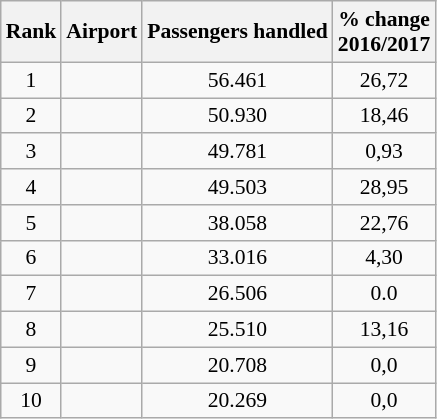<table class="wikitable sortable" style="font-size: 90%" width= align=>
<tr style"background:lightgrey;">
<th>Rank</th>
<th>Airport</th>
<th>Passengers handled</th>
<th>% change<br>2016/2017</th>
</tr>
<tr>
<td align=center>1</td>
<td></td>
<td align=center>56.461</td>
<td align=center> 26,72</td>
</tr>
<tr>
<td align=center>2</td>
<td></td>
<td align=center>50.930</td>
<td align=center> 18,46</td>
</tr>
<tr>
<td align=center>3</td>
<td></td>
<td align=center>49.781</td>
<td align=center> 0,93</td>
</tr>
<tr>
<td align=center>4</td>
<td></td>
<td align=center>49.503</td>
<td align=center> 28,95</td>
</tr>
<tr>
<td align=center>5</td>
<td></td>
<td align=center>38.058</td>
<td align=center> 22,76</td>
</tr>
<tr>
<td align=center>6</td>
<td></td>
<td align=center>33.016</td>
<td align=center> 4,30</td>
</tr>
<tr>
<td align=center>7</td>
<td></td>
<td align=center>26.506</td>
<td align=center> 0.0</td>
</tr>
<tr>
<td align=center>8</td>
<td></td>
<td align=center>25.510</td>
<td align=center> 13,16</td>
</tr>
<tr>
<td align=center>9</td>
<td></td>
<td align=center>20.708</td>
<td align=center> 0,0</td>
</tr>
<tr>
<td align=center>10</td>
<td></td>
<td align=center>20.269</td>
<td align=center> 0,0</td>
</tr>
</table>
